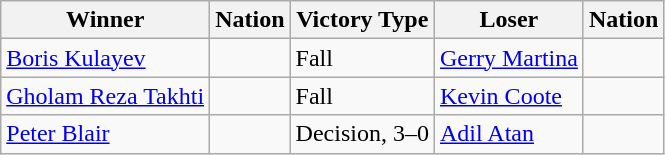<table class="wikitable sortable" style="text-align:left;">
<tr>
<th>Winner</th>
<th>Nation</th>
<th>Victory Type</th>
<th>Loser</th>
<th>Nation</th>
</tr>
<tr>
<td><a href='#'>Boris Kulayev</a></td>
<td></td>
<td>Fall</td>
<td><a href='#'>Gerry Martina</a></td>
<td></td>
</tr>
<tr>
<td><a href='#'>Gholam Reza Takhti</a></td>
<td></td>
<td>Fall</td>
<td><a href='#'>Kevin Coote</a></td>
<td></td>
</tr>
<tr>
<td><a href='#'>Peter Blair</a></td>
<td></td>
<td>Decision, 3–0</td>
<td><a href='#'>Adil Atan</a></td>
<td></td>
</tr>
</table>
